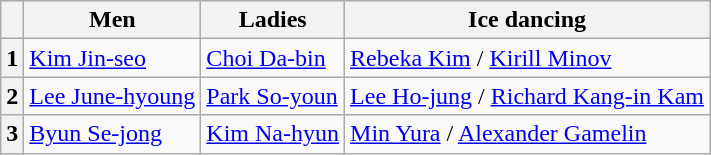<table class="wikitable">
<tr>
<th></th>
<th>Men</th>
<th>Ladies</th>
<th>Ice dancing</th>
</tr>
<tr>
<th>1</th>
<td><a href='#'>Kim Jin-seo</a></td>
<td><a href='#'>Choi Da-bin</a></td>
<td><a href='#'>Rebeka Kim</a> / <a href='#'>Kirill Minov</a></td>
</tr>
<tr>
<th>2</th>
<td><a href='#'>Lee June-hyoung</a></td>
<td><a href='#'>Park So-youn</a></td>
<td><a href='#'>Lee Ho-jung</a> / <a href='#'>Richard Kang-in Kam</a></td>
</tr>
<tr>
<th>3</th>
<td><a href='#'>Byun Se-jong</a></td>
<td><a href='#'>Kim Na-hyun</a></td>
<td><a href='#'>Min Yura</a> / <a href='#'>Alexander Gamelin</a></td>
</tr>
</table>
